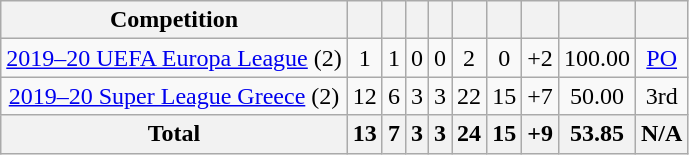<table class="wikitable" style="text-align:center">
<tr>
<th>Competition</th>
<th></th>
<th></th>
<th></th>
<th></th>
<th></th>
<th></th>
<th></th>
<th></th>
<th></th>
</tr>
<tr>
<td><a href='#'>2019–20 UEFA Europa League</a> (2)</td>
<td>1</td>
<td>1</td>
<td>0</td>
<td>0</td>
<td>2</td>
<td>0</td>
<td>+2</td>
<td>100.00</td>
<td><a href='#'>PO</a></td>
</tr>
<tr>
<td><a href='#'>2019–20 Super League Greece</a> (2)</td>
<td>12</td>
<td>6</td>
<td>3</td>
<td>3</td>
<td>22</td>
<td>15</td>
<td>+7</td>
<td>50.00</td>
<td>3rd</td>
</tr>
<tr>
<th>Total</th>
<th>13</th>
<th>7</th>
<th>3</th>
<th>3</th>
<th>24</th>
<th>15</th>
<th>+9</th>
<th>53.85</th>
<th>N/A</th>
</tr>
</table>
